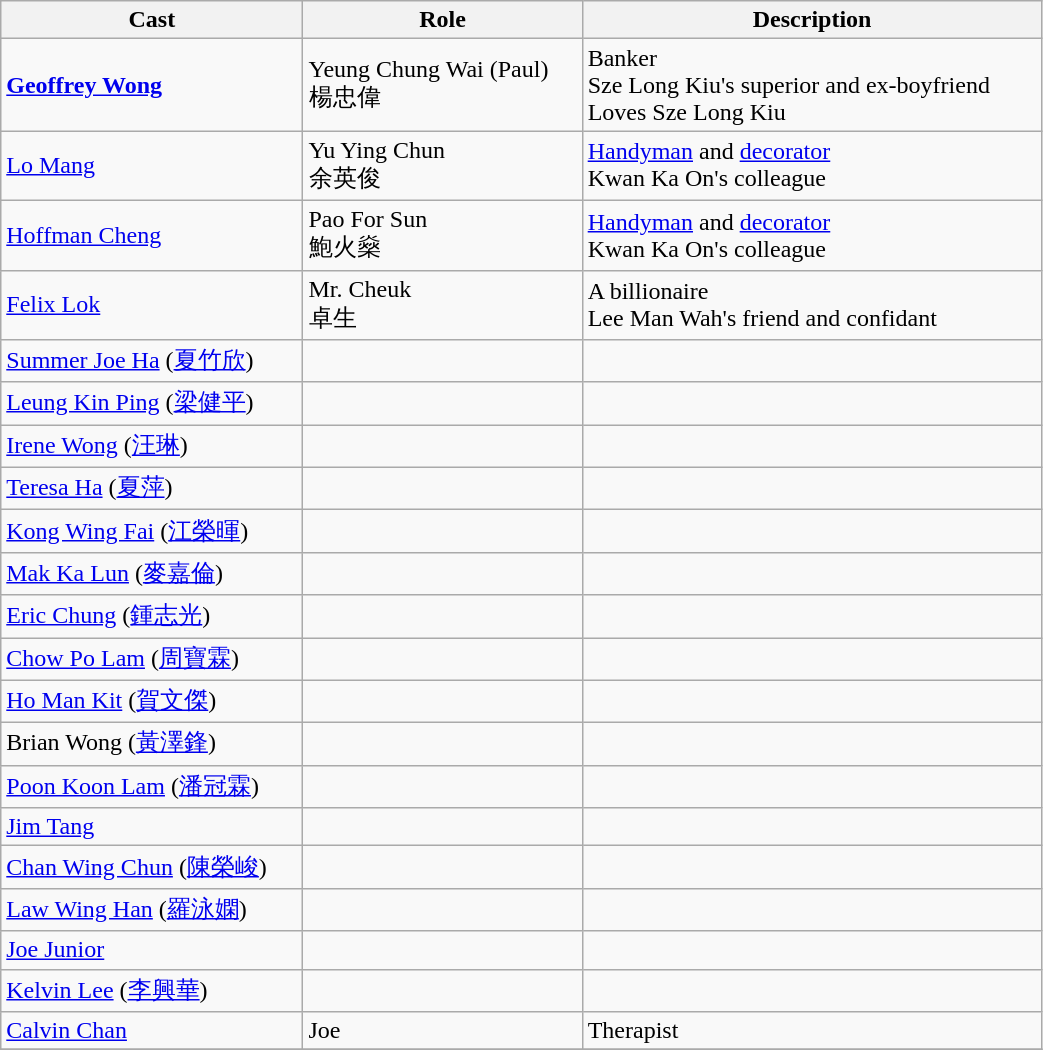<table class="wikitable" width="55%">
<tr>
<th>Cast</th>
<th>Role</th>
<th>Description</th>
</tr>
<tr>
<td><strong><a href='#'>Geoffrey Wong</a></strong></td>
<td>Yeung Chung Wai (Paul)<br>楊忠偉</td>
<td>Banker<br>Sze Long Kiu's superior and ex-boyfriend<br>Loves Sze Long Kiu</td>
</tr>
<tr>
<td><a href='#'>Lo Mang</a></td>
<td>Yu Ying Chun<br>余英俊</td>
<td><a href='#'>Handyman</a> and <a href='#'>decorator</a><br>Kwan Ka On's colleague<br></td>
</tr>
<tr>
<td><a href='#'>Hoffman Cheng</a></td>
<td>Pao For Sun<br>鮑火燊</td>
<td><a href='#'>Handyman</a> and <a href='#'>decorator</a><br>Kwan Ka On's colleague</td>
</tr>
<tr>
<td><a href='#'>Felix Lok</a></td>
<td>Mr. Cheuk<br>卓生</td>
<td>A billionaire<br>Lee Man Wah's friend and confidant</td>
</tr>
<tr>
<td><a href='#'>Summer Joe Ha</a> (<a href='#'>夏竹欣</a>)</td>
<td></td>
<td></td>
</tr>
<tr>
<td><a href='#'>Leung Kin Ping</a> (<a href='#'>梁健平</a>)</td>
<td></td>
<td></td>
</tr>
<tr>
<td><a href='#'>Irene Wong</a> (<a href='#'>汪琳</a>)</td>
<td></td>
<td></td>
</tr>
<tr>
<td><a href='#'>Teresa Ha</a> (<a href='#'>夏萍</a>)</td>
<td></td>
<td></td>
</tr>
<tr>
<td><a href='#'>Kong Wing Fai</a> (<a href='#'>江榮暉</a>)</td>
<td></td>
<td></td>
</tr>
<tr>
<td><a href='#'>Mak Ka Lun</a> (<a href='#'>麥嘉倫</a>)</td>
<td></td>
<td></td>
</tr>
<tr>
<td><a href='#'>Eric Chung</a> (<a href='#'>鍾志光</a>)</td>
<td></td>
<td></td>
</tr>
<tr>
<td><a href='#'>Chow Po Lam</a> (<a href='#'>周寶霖</a>)</td>
<td></td>
<td></td>
</tr>
<tr>
<td><a href='#'>Ho Man Kit</a> (<a href='#'>賀文傑</a>)</td>
<td></td>
<td></td>
</tr>
<tr>
<td>Brian Wong (<a href='#'>黃澤鋒</a>)</td>
<td></td>
<td></td>
</tr>
<tr>
<td><a href='#'>Poon Koon Lam</a> (<a href='#'>潘冠霖</a>)</td>
<td></td>
<td></td>
</tr>
<tr>
<td><a href='#'>Jim Tang</a></td>
<td></td>
<td></td>
</tr>
<tr>
<td><a href='#'>Chan Wing Chun</a> (<a href='#'>陳榮峻</a>)</td>
<td></td>
<td></td>
</tr>
<tr>
<td><a href='#'>Law Wing Han</a> (<a href='#'>羅泳嫻</a>)</td>
<td></td>
<td></td>
</tr>
<tr>
<td><a href='#'>Joe Junior</a></td>
<td></td>
<td></td>
</tr>
<tr>
<td><a href='#'>Kelvin Lee</a> (<a href='#'>李興華</a>)</td>
<td></td>
<td></td>
</tr>
<tr>
<td><a href='#'>Calvin Chan</a></td>
<td>Joe</td>
<td>Therapist</td>
</tr>
<tr>
</tr>
</table>
